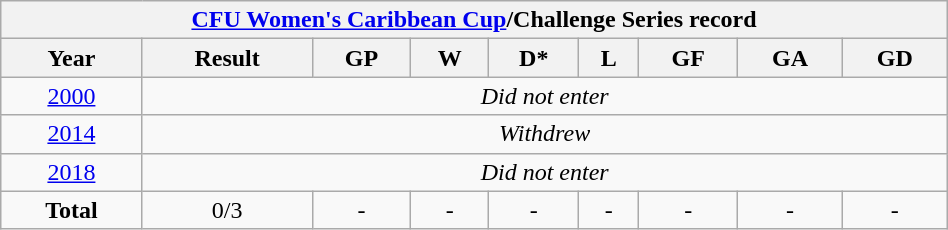<table class="wikitable" style="text-align: center; width:50%;">
<tr>
<th colspan=10><a href='#'>CFU Women's Caribbean Cup</a>/Challenge Series record</th>
</tr>
<tr>
<th>Year</th>
<th>Result</th>
<th>GP</th>
<th>W</th>
<th>D*</th>
<th>L</th>
<th>GF</th>
<th>GA</th>
<th>GD</th>
</tr>
<tr>
<td> <a href='#'>2000</a></td>
<td colspan=8><em>Did not enter</em></td>
</tr>
<tr>
<td> <a href='#'>2014</a></td>
<td colspan=8><em>Withdrew</em></td>
</tr>
<tr>
<td><a href='#'>2018</a></td>
<td colspan=8><em>Did not enter</em></td>
</tr>
<tr>
<td><strong>Total</strong></td>
<td>0/3</td>
<td>-</td>
<td>-</td>
<td>-</td>
<td>-</td>
<td>-</td>
<td>-</td>
<td>-</td>
</tr>
</table>
